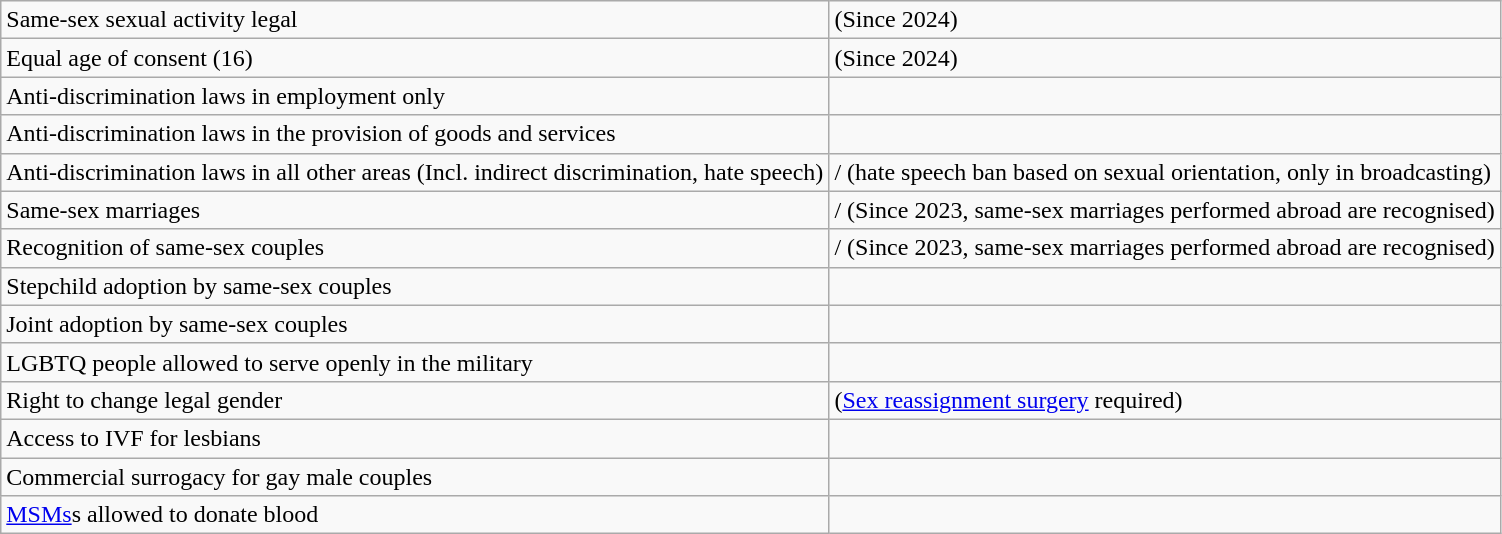<table class="wikitable">
<tr>
<td>Same-sex sexual activity legal</td>
<td> (Since 2024)</td>
</tr>
<tr>
<td>Equal age of consent (16)</td>
<td> (Since 2024)</td>
</tr>
<tr>
<td>Anti-discrimination laws in employment only</td>
<td></td>
</tr>
<tr>
<td>Anti-discrimination laws in the provision of goods and services</td>
<td></td>
</tr>
<tr>
<td>Anti-discrimination laws in all other areas (Incl. indirect discrimination, hate speech)</td>
<td>/ (hate speech ban based on sexual orientation, only in broadcasting)</td>
</tr>
<tr>
<td>Same-sex marriages</td>
<td>/ (Since 2023, same-sex marriages performed abroad are recognised)</td>
</tr>
<tr>
<td>Recognition of same-sex couples</td>
<td>/ (Since 2023, same-sex marriages performed abroad are recognised)</td>
</tr>
<tr>
<td>Stepchild adoption by same-sex couples</td>
<td></td>
</tr>
<tr>
<td>Joint adoption by same-sex couples</td>
<td></td>
</tr>
<tr>
<td>LGBTQ people allowed to serve openly in the military</td>
<td></td>
</tr>
<tr>
<td>Right to change legal gender</td>
<td> (<a href='#'>Sex reassignment surgery</a> required)</td>
</tr>
<tr>
<td>Access to IVF for lesbians</td>
<td></td>
</tr>
<tr>
<td>Commercial surrogacy for gay male couples</td>
<td></td>
</tr>
<tr>
<td><a href='#'>MSMs</a>s allowed to donate blood</td>
<td></td>
</tr>
</table>
